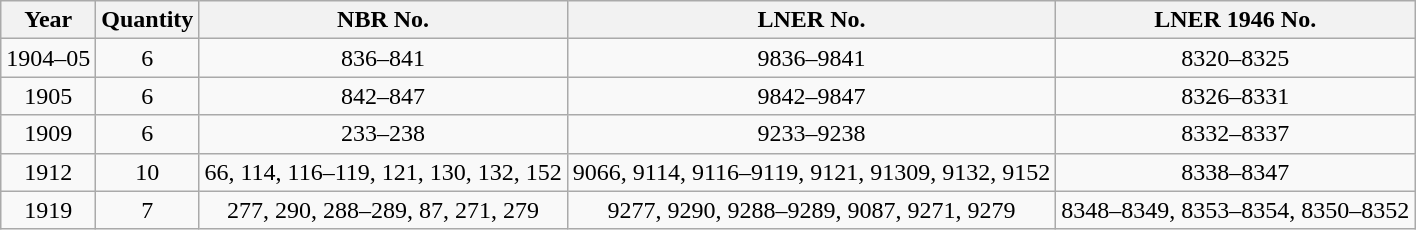<table class="wikitable" style=text-align:center>
<tr>
<th>Year</th>
<th>Quantity</th>
<th>NBR No.</th>
<th>LNER No.</th>
<th>LNER 1946 No.</th>
</tr>
<tr>
<td>1904–05</td>
<td>6</td>
<td>836–841</td>
<td>9836–9841</td>
<td>8320–8325</td>
</tr>
<tr>
<td>1905</td>
<td>6</td>
<td>842–847</td>
<td>9842–9847</td>
<td>8326–8331</td>
</tr>
<tr>
<td>1909</td>
<td>6</td>
<td>233–238</td>
<td>9233–9238</td>
<td>8332–8337</td>
</tr>
<tr>
<td>1912</td>
<td>10</td>
<td>66, 114, 116–119, 121, 130, 132, 152</td>
<td>9066, 9114, 9116–9119, 9121, 91309, 9132, 9152</td>
<td>8338–8347</td>
</tr>
<tr>
<td>1919</td>
<td>7</td>
<td>277, 290, 288–289, 87, 271, 279</td>
<td>9277, 9290, 9288–9289, 9087, 9271, 9279</td>
<td>8348–8349, 8353–8354, 8350–8352</td>
</tr>
</table>
